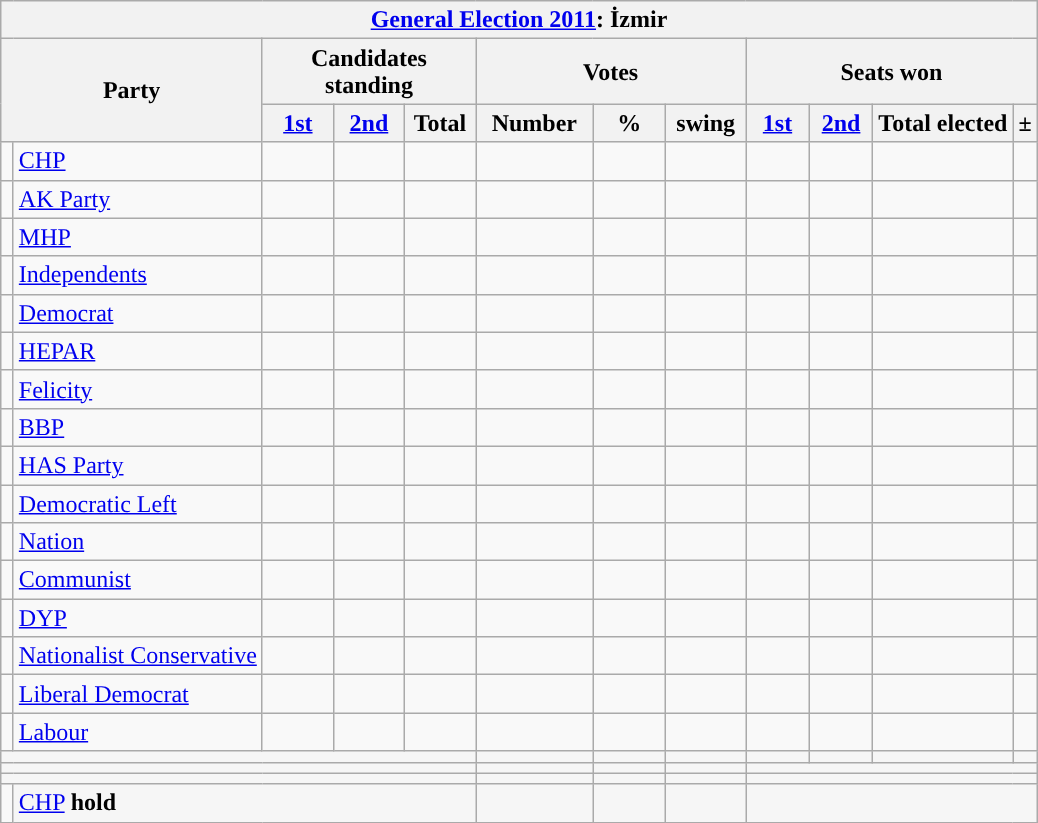<table class="wikitable">
<tr>
<th colspan="14"><a href='#'>General Election 2011</a>: İzmir</th>
</tr>
<tr>
<th colspan="2" rowspan="2">Party</th>
<th colspan="3">Candidates standing</th>
<th colspan="3">Votes</th>
<th colspan="4">Seats won</th>
</tr>
<tr>
<th width="40px"><a href='#'>1st</a></th>
<th width="40px"><a href='#'>2nd</a></th>
<th width="40px">Total</th>
<th width="71px">Number</th>
<th width="41px">%</th>
<th width="46px">swing</th>
<th width="35px"><a href='#'>1st</a></th>
<th width="35px"><a href='#'>2nd</a></th>
<th>Total elected</th>
<th>±</th>
</tr>
<tr>
<td style="width:1px; background: "></td>
<td><a href='#'>CHP</a></td>
<td></td>
<td></td>
<td></td>
<td></td>
<td></td>
<td></td>
<td></td>
<td></td>
<td></td>
<td></td>
</tr>
<tr>
<td style="width:1px; background: "></td>
<td><a href='#'>AK Party</a></td>
<td></td>
<td></td>
<td></td>
<td></td>
<td></td>
<td></td>
<td></td>
<td></td>
<td></td>
<td></td>
</tr>
<tr>
<td style="width:1px; background: "></td>
<td><a href='#'>MHP</a></td>
<td></td>
<td></td>
<td></td>
<td></td>
<td></td>
<td></td>
<td></td>
<td></td>
<td></td>
<td></td>
</tr>
<tr>
<td style="width:1px; background: "></td>
<td><a href='#'>Independents</a></td>
<td></td>
<td></td>
<td></td>
<td></td>
<td></td>
<td></td>
<td></td>
<td></td>
<td></td>
<td></td>
</tr>
<tr>
<td style="width:1px; background: "></td>
<td><a href='#'>Democrat</a></td>
<td></td>
<td></td>
<td></td>
<td></td>
<td></td>
<td></td>
<td></td>
<td></td>
<td></td>
<td></td>
</tr>
<tr>
<td style="width:1px; background: "></td>
<td><a href='#'>HEPAR</a></td>
<td></td>
<td></td>
<td></td>
<td></td>
<td></td>
<td></td>
<td></td>
<td></td>
<td></td>
<td></td>
</tr>
<tr>
<td style="width:1px; background: "></td>
<td><a href='#'>Felicity</a></td>
<td></td>
<td></td>
<td></td>
<td></td>
<td></td>
<td></td>
<td></td>
<td></td>
<td></td>
<td></td>
</tr>
<tr>
<td style="width:1px; background: "></td>
<td><a href='#'>BBP</a></td>
<td></td>
<td></td>
<td></td>
<td></td>
<td></td>
<td></td>
<td></td>
<td></td>
<td></td>
<td></td>
</tr>
<tr>
<td style="width:1px; background: "></td>
<td><a href='#'>HAS Party</a></td>
<td></td>
<td></td>
<td></td>
<td></td>
<td></td>
<td></td>
<td></td>
<td></td>
<td></td>
<td></td>
</tr>
<tr>
<td style="width:1px; background: "></td>
<td><a href='#'>Democratic Left</a></td>
<td></td>
<td></td>
<td></td>
<td></td>
<td></td>
<td></td>
<td></td>
<td></td>
<td></td>
<td></td>
</tr>
<tr>
<td style="width:1px; background: "></td>
<td><a href='#'>Nation</a></td>
<td></td>
<td></td>
<td></td>
<td></td>
<td></td>
<td></td>
<td></td>
<td></td>
<td></td>
<td></td>
</tr>
<tr>
<td style="width:1px; background: "></td>
<td><a href='#'>Communist</a></td>
<td></td>
<td></td>
<td></td>
<td></td>
<td></td>
<td></td>
<td></td>
<td></td>
<td></td>
<td></td>
</tr>
<tr>
<td style="width:1px; background: "></td>
<td><a href='#'>DYP</a></td>
<td></td>
<td></td>
<td></td>
<td></td>
<td></td>
<td></td>
<td></td>
<td></td>
<td></td>
<td></td>
</tr>
<tr>
<td style="width:1px; background: "></td>
<td><a href='#'>Nationalist Conservative</a></td>
<td></td>
<td></td>
<td></td>
<td></td>
<td></td>
<td></td>
<td></td>
<td></td>
<td></td>
<td></td>
</tr>
<tr>
<td style="width:1px; background: "></td>
<td><a href='#'>Liberal Democrat</a></td>
<td></td>
<td></td>
<td></td>
<td></td>
<td></td>
<td></td>
<td></td>
<td></td>
<td></td>
<td></td>
</tr>
<tr>
<td style="width:1px; background: "></td>
<td><a href='#'>Labour</a></td>
<td></td>
<td></td>
<td></td>
<td></td>
<td></td>
<td></td>
<td></td>
<td></td>
<td></td>
<td></td>
</tr>
<tr>
<td style="background: #F6F6F6" colspan="5"></td>
<td style="background: #F6F6F6"></td>
<td style="background: #F6F6F6"></td>
<td style="background: #F6F6F6"></td>
<td style="background: #F6F6F6"></td>
<td style="background: #F6F6F6"></td>
<td style="background: #F6F6F6"></td>
<td style="background: #F6F6F6"></td>
</tr>
<tr>
<td style="background: #F6F6F6" colspan="5"></td>
<td style="background: #F6F6F6"></td>
<td style="background: #F6F6F6"></td>
<td style="background: #F6F6F6"></td>
<td style="background: #F6F6F6" colspan="4"></td>
</tr>
<tr>
<td style="background: #F6F6F6" colspan="5"></td>
<td style="background: #F6F6F6"></td>
<td style="background: #F6F6F6"></td>
<td style="background: #F6F6F6"></td>
<td style="background: #F6F6F6" colspan="4"></td>
</tr>
<tr>
<td style="width:1px; background: "></td>
<td style="background: #F6F6F6" colspan="4"><a href='#'>CHP</a> <strong>hold</strong> </td>
<td style="background: #F6F6F6"></td>
<td style="background: #F6F6F6"></td>
<td style="background: #F6F6F6"></td>
<td style="background: #F6F6F6" colspan="5"></td>
</tr>
</table>
